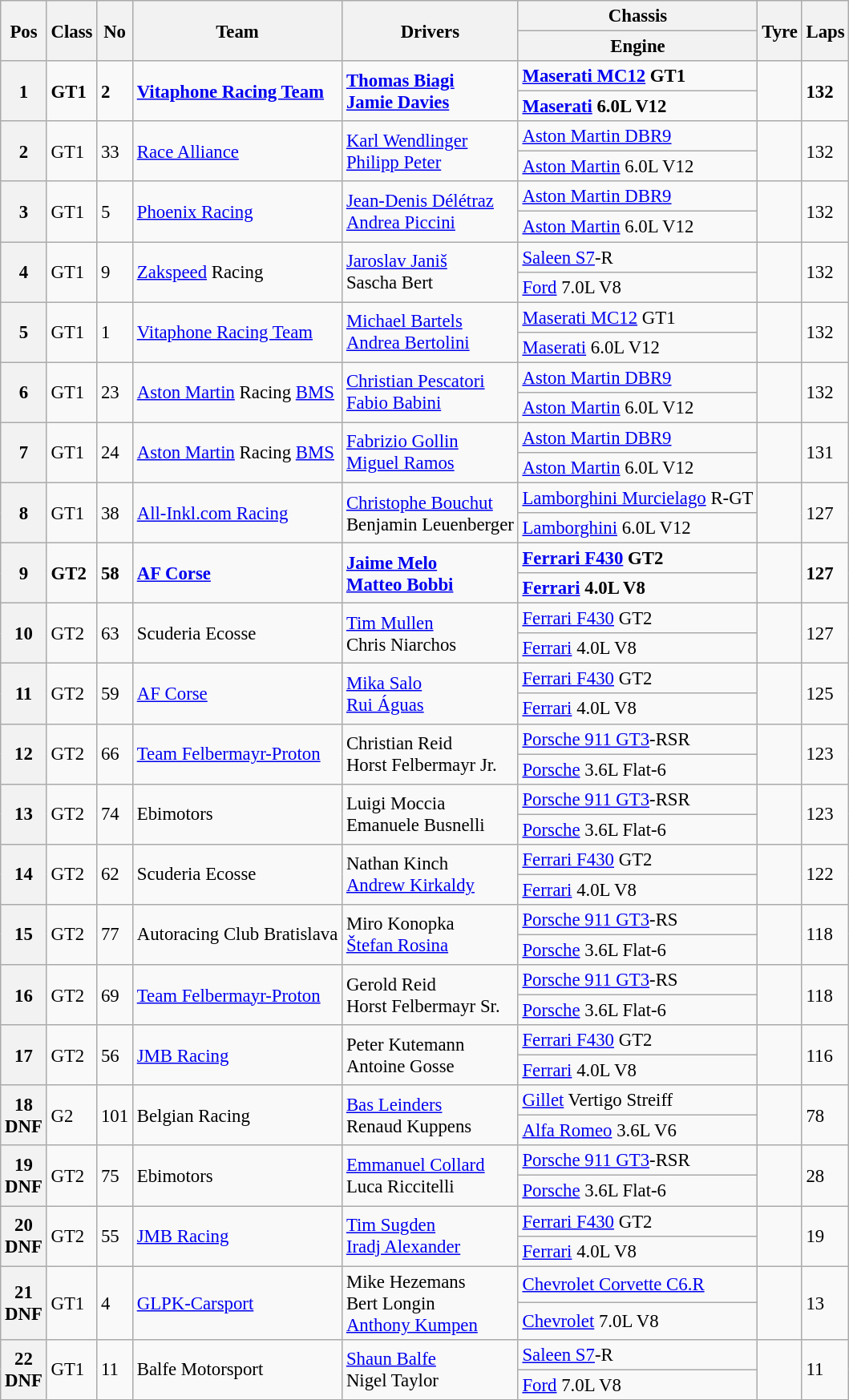<table class="wikitable" style="font-size: 95%;">
<tr>
<th rowspan=2>Pos</th>
<th rowspan=2>Class</th>
<th rowspan=2>No</th>
<th rowspan=2>Team</th>
<th rowspan=2>Drivers</th>
<th>Chassis</th>
<th rowspan=2>Tyre</th>
<th rowspan=2>Laps</th>
</tr>
<tr>
<th>Engine</th>
</tr>
<tr style="font-weight:bold">
<th rowspan=2>1</th>
<td rowspan=2>GT1</td>
<td rowspan=2>2</td>
<td rowspan=2> <a href='#'>Vitaphone Racing Team</a></td>
<td rowspan=2> <a href='#'>Thomas Biagi</a><br> <a href='#'>Jamie Davies</a></td>
<td><a href='#'>Maserati MC12</a> GT1</td>
<td rowspan=2></td>
<td rowspan=2>132</td>
</tr>
<tr style="font-weight:bold">
<td><a href='#'>Maserati</a> 6.0L V12</td>
</tr>
<tr>
<th rowspan=2>2</th>
<td rowspan=2>GT1</td>
<td rowspan=2>33</td>
<td rowspan=2> <a href='#'>Race Alliance</a></td>
<td rowspan=2> <a href='#'>Karl Wendlinger</a><br> <a href='#'>Philipp Peter</a></td>
<td><a href='#'>Aston Martin DBR9</a></td>
<td rowspan=2></td>
<td rowspan=2>132</td>
</tr>
<tr>
<td><a href='#'>Aston Martin</a> 6.0L V12</td>
</tr>
<tr>
<th rowspan=2>3</th>
<td rowspan=2>GT1</td>
<td rowspan=2>5</td>
<td rowspan=2> <a href='#'>Phoenix Racing</a></td>
<td rowspan=2> <a href='#'>Jean-Denis Délétraz</a><br> <a href='#'>Andrea Piccini</a></td>
<td><a href='#'>Aston Martin DBR9</a></td>
<td rowspan=2></td>
<td rowspan=2>132</td>
</tr>
<tr>
<td><a href='#'>Aston Martin</a> 6.0L V12</td>
</tr>
<tr>
<th rowspan=2>4</th>
<td rowspan=2>GT1</td>
<td rowspan=2>9</td>
<td rowspan=2> <a href='#'>Zakspeed</a> Racing</td>
<td rowspan=2> <a href='#'>Jaroslav Janiš</a><br> Sascha Bert</td>
<td><a href='#'>Saleen S7</a>-R</td>
<td rowspan=2></td>
<td rowspan=2>132</td>
</tr>
<tr>
<td><a href='#'>Ford</a> 7.0L V8</td>
</tr>
<tr>
<th rowspan=2>5</th>
<td rowspan=2>GT1</td>
<td rowspan=2>1</td>
<td rowspan=2> <a href='#'>Vitaphone Racing Team</a></td>
<td rowspan=2> <a href='#'>Michael Bartels</a><br> <a href='#'>Andrea Bertolini</a></td>
<td><a href='#'>Maserati MC12</a> GT1</td>
<td rowspan=2></td>
<td rowspan=2>132</td>
</tr>
<tr>
<td><a href='#'>Maserati</a> 6.0L V12</td>
</tr>
<tr>
<th rowspan=2>6</th>
<td rowspan=2>GT1</td>
<td rowspan=2>23</td>
<td rowspan=2> <a href='#'>Aston Martin</a> Racing <a href='#'>BMS</a></td>
<td rowspan=2> <a href='#'>Christian Pescatori</a><br> <a href='#'>Fabio Babini</a></td>
<td><a href='#'>Aston Martin DBR9</a></td>
<td rowspan=2></td>
<td rowspan=2>132</td>
</tr>
<tr>
<td><a href='#'>Aston Martin</a> 6.0L V12</td>
</tr>
<tr>
<th rowspan=2>7</th>
<td rowspan=2>GT1</td>
<td rowspan=2>24</td>
<td rowspan=2> <a href='#'>Aston Martin</a> Racing <a href='#'>BMS</a></td>
<td rowspan=2> <a href='#'>Fabrizio Gollin</a><br> <a href='#'>Miguel Ramos</a></td>
<td><a href='#'>Aston Martin DBR9</a></td>
<td rowspan=2></td>
<td rowspan=2>131</td>
</tr>
<tr>
<td><a href='#'>Aston Martin</a> 6.0L V12</td>
</tr>
<tr>
<th rowspan=2>8</th>
<td rowspan=2>GT1</td>
<td rowspan=2>38</td>
<td rowspan=2> <a href='#'>All-Inkl.com Racing</a></td>
<td rowspan=2> <a href='#'>Christophe Bouchut</a><br> Benjamin Leuenberger</td>
<td><a href='#'>Lamborghini Murcielago</a> R-GT</td>
<td rowspan=2></td>
<td rowspan=2>127</td>
</tr>
<tr>
<td><a href='#'>Lamborghini</a> 6.0L V12</td>
</tr>
<tr style="font-weight:bold">
<th rowspan=2>9</th>
<td rowspan=2>GT2</td>
<td rowspan=2>58</td>
<td rowspan=2> <a href='#'>AF Corse</a></td>
<td rowspan=2> <a href='#'>Jaime Melo</a><br> <a href='#'>Matteo Bobbi</a></td>
<td><a href='#'>Ferrari F430</a> GT2</td>
<td rowspan=2></td>
<td rowspan=2>127</td>
</tr>
<tr style="font-weight:bold">
<td><a href='#'>Ferrari</a> 4.0L V8</td>
</tr>
<tr>
<th rowspan=2>10</th>
<td rowspan=2>GT2</td>
<td rowspan=2>63</td>
<td rowspan=2> Scuderia Ecosse</td>
<td rowspan=2> <a href='#'>Tim Mullen</a><br> Chris Niarchos</td>
<td><a href='#'>Ferrari F430</a> GT2</td>
<td rowspan=2></td>
<td rowspan=2>127</td>
</tr>
<tr>
<td><a href='#'>Ferrari</a> 4.0L V8</td>
</tr>
<tr>
<th rowspan=2>11</th>
<td rowspan=2>GT2</td>
<td rowspan=2>59</td>
<td rowspan=2> <a href='#'>AF Corse</a></td>
<td rowspan=2> <a href='#'>Mika Salo</a><br> <a href='#'>Rui Águas</a></td>
<td><a href='#'>Ferrari F430</a> GT2</td>
<td rowspan=2></td>
<td rowspan=2>125</td>
</tr>
<tr>
<td><a href='#'>Ferrari</a> 4.0L V8</td>
</tr>
<tr>
<th rowspan=2>12</th>
<td rowspan=2>GT2</td>
<td rowspan=2>66</td>
<td rowspan=2> <a href='#'>Team Felbermayr-Proton</a></td>
<td rowspan=2> Christian Reid<br> Horst Felbermayr Jr.</td>
<td><a href='#'>Porsche 911 GT3</a>-RSR</td>
<td rowspan=2></td>
<td rowspan=2>123</td>
</tr>
<tr>
<td><a href='#'>Porsche</a> 3.6L Flat-6</td>
</tr>
<tr>
<th rowspan=2>13</th>
<td rowspan=2>GT2</td>
<td rowspan=2>74</td>
<td rowspan=2> Ebimotors</td>
<td rowspan=2> Luigi Moccia<br> Emanuele Busnelli</td>
<td><a href='#'>Porsche 911 GT3</a>-RSR</td>
<td rowspan=2></td>
<td rowspan=2>123</td>
</tr>
<tr>
<td><a href='#'>Porsche</a> 3.6L Flat-6</td>
</tr>
<tr>
<th rowspan=2>14</th>
<td rowspan=2>GT2</td>
<td rowspan=2>62</td>
<td rowspan=2> Scuderia Ecosse</td>
<td rowspan=2> Nathan Kinch<br> <a href='#'>Andrew Kirkaldy</a></td>
<td><a href='#'>Ferrari F430</a> GT2</td>
<td rowspan=2></td>
<td rowspan=2>122</td>
</tr>
<tr>
<td><a href='#'>Ferrari</a> 4.0L V8</td>
</tr>
<tr>
<th rowspan=2>15</th>
<td rowspan=2>GT2</td>
<td rowspan=2>77</td>
<td rowspan=2> Autoracing Club Bratislava</td>
<td rowspan=2> Miro Konopka<br> <a href='#'>Štefan Rosina</a></td>
<td><a href='#'>Porsche 911 GT3</a>-RS</td>
<td rowspan=2></td>
<td rowspan=2>118</td>
</tr>
<tr>
<td><a href='#'>Porsche</a> 3.6L Flat-6</td>
</tr>
<tr>
<th rowspan=2>16</th>
<td rowspan=2>GT2</td>
<td rowspan=2>69</td>
<td rowspan=2> <a href='#'>Team Felbermayr-Proton</a></td>
<td rowspan=2> Gerold Reid<br> Horst Felbermayr Sr.</td>
<td><a href='#'>Porsche 911 GT3</a>-RS</td>
<td rowspan=2></td>
<td rowspan=2>118</td>
</tr>
<tr>
<td><a href='#'>Porsche</a> 3.6L Flat-6</td>
</tr>
<tr>
<th rowspan=2>17</th>
<td rowspan=2>GT2</td>
<td rowspan=2>56</td>
<td rowspan=2> <a href='#'>JMB Racing</a></td>
<td rowspan=2> Peter Kutemann<br> Antoine Gosse</td>
<td><a href='#'>Ferrari F430</a> GT2</td>
<td rowspan=2></td>
<td rowspan=2>116</td>
</tr>
<tr>
<td><a href='#'>Ferrari</a> 4.0L V8</td>
</tr>
<tr>
<th rowspan=2>18<br>DNF</th>
<td rowspan=2>G2</td>
<td rowspan=2>101</td>
<td rowspan=2> Belgian Racing</td>
<td rowspan=2> <a href='#'>Bas Leinders</a><br> Renaud Kuppens</td>
<td><a href='#'>Gillet</a> Vertigo Streiff</td>
<td rowspan=2></td>
<td rowspan=2>78</td>
</tr>
<tr>
<td><a href='#'>Alfa Romeo</a> 3.6L V6</td>
</tr>
<tr>
<th rowspan=2>19<br>DNF</th>
<td rowspan=2>GT2</td>
<td rowspan=2>75</td>
<td rowspan=2> Ebimotors</td>
<td rowspan=2> <a href='#'>Emmanuel Collard</a><br> Luca Riccitelli</td>
<td><a href='#'>Porsche 911 GT3</a>-RSR</td>
<td rowspan=2></td>
<td rowspan=2>28</td>
</tr>
<tr>
<td><a href='#'>Porsche</a> 3.6L Flat-6</td>
</tr>
<tr>
<th rowspan=2>20<br>DNF</th>
<td rowspan=2>GT2</td>
<td rowspan=2>55</td>
<td rowspan=2> <a href='#'>JMB Racing</a></td>
<td rowspan=2> <a href='#'>Tim Sugden</a><br> <a href='#'>Iradj Alexander</a></td>
<td><a href='#'>Ferrari F430</a> GT2</td>
<td rowspan=2></td>
<td rowspan=2>19</td>
</tr>
<tr>
<td><a href='#'>Ferrari</a> 4.0L V8</td>
</tr>
<tr>
<th rowspan=2>21<br>DNF</th>
<td rowspan=2>GT1</td>
<td rowspan=2>4</td>
<td rowspan=2> <a href='#'>GLPK-Carsport</a></td>
<td rowspan=2> Mike Hezemans<br> Bert Longin<br> <a href='#'>Anthony Kumpen</a></td>
<td><a href='#'>Chevrolet Corvette C6.R</a></td>
<td rowspan=2></td>
<td rowspan=2>13</td>
</tr>
<tr>
<td><a href='#'>Chevrolet</a> 7.0L V8</td>
</tr>
<tr>
<th rowspan=2>22<br>DNF</th>
<td rowspan=2>GT1</td>
<td rowspan=2>11</td>
<td rowspan=2> Balfe Motorsport</td>
<td rowspan=2> <a href='#'>Shaun Balfe</a><br> Nigel Taylor</td>
<td><a href='#'>Saleen S7</a>-R</td>
<td rowspan=2></td>
<td rowspan=2>11</td>
</tr>
<tr>
<td><a href='#'>Ford</a> 7.0L V8</td>
</tr>
</table>
